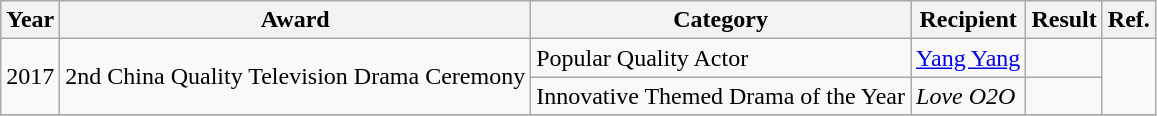<table class="wikitable">
<tr>
<th>Year</th>
<th>Award</th>
<th>Category</th>
<th>Recipient</th>
<th>Result</th>
<th>Ref.</th>
</tr>
<tr>
<td rowspan=2>2017</td>
<td rowspan=2>2nd China Quality Television Drama Ceremony</td>
<td>Popular Quality Actor</td>
<td><a href='#'>Yang Yang</a></td>
<td></td>
<td rowspan=2></td>
</tr>
<tr>
<td>Innovative Themed Drama of the Year</td>
<td><em>Love O2O</em></td>
<td></td>
</tr>
<tr>
</tr>
</table>
